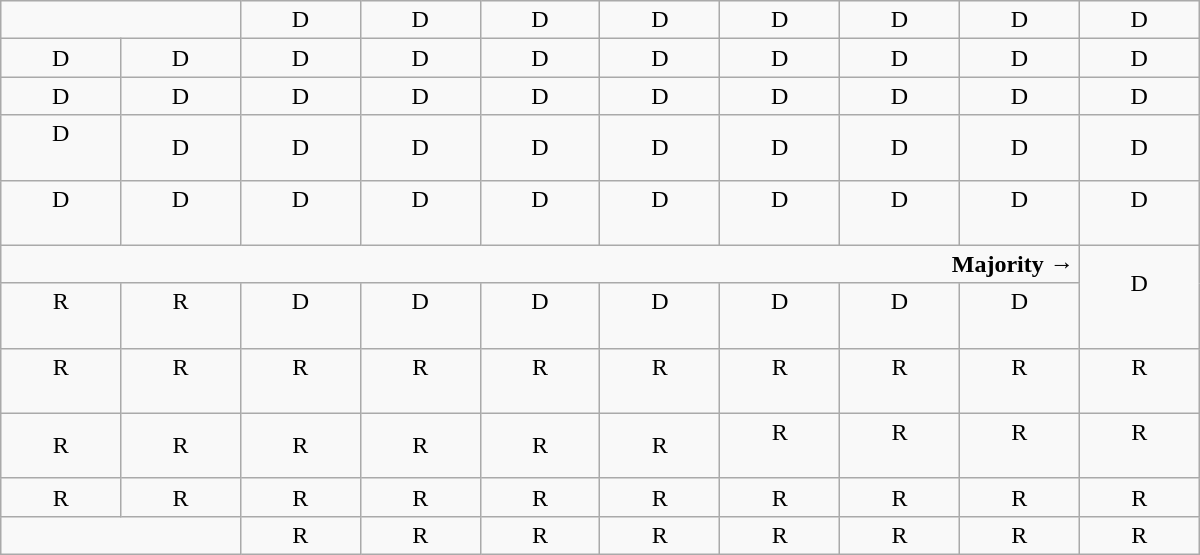<table class="wikitable"  style="text-align:center; width:800px">
<tr>
<td colspan=2> </td>
<td>D</td>
<td>D</td>
<td>D</td>
<td>D</td>
<td>D</td>
<td>D</td>
<td>D</td>
<td>D</td>
</tr>
<tr>
<td width=50px >D</td>
<td width=50px >D</td>
<td width=50px >D</td>
<td width=50px >D</td>
<td width=50px >D</td>
<td width=50px >D</td>
<td width=50px >D</td>
<td width=50px >D</td>
<td width=50px >D</td>
<td width=50px >D</td>
</tr>
<tr>
<td>D</td>
<td>D</td>
<td>D</td>
<td>D</td>
<td>D</td>
<td>D</td>
<td>D</td>
<td>D</td>
<td>D</td>
<td>D</td>
</tr>
<tr>
<td>D<br><br></td>
<td>D</td>
<td>D</td>
<td>D</td>
<td>D</td>
<td>D</td>
<td>D</td>
<td>D</td>
<td>D</td>
<td>D</td>
</tr>
<tr>
<td>D<br><br></td>
<td>D<br><br></td>
<td>D<br><br></td>
<td>D<br><br></td>
<td>D<br><br></td>
<td>D<br><br></td>
<td>D<br><br></td>
<td>D<br><br></td>
<td>D<br><br></td>
<td>D<br><br></td>
</tr>
<tr>
<td colspan=9 style="text-align:right"><strong>Majority →</strong></td>
<td rowspan=2 >D<br><br></td>
</tr>
<tr>
<td>R<br><br></td>
<td>R<br><br></td>
<td>D<br><br></td>
<td>D<br><br></td>
<td>D<br><br></td>
<td>D<br><br></td>
<td>D<br><br></td>
<td>D<br><br></td>
<td>D<br><br></td>
</tr>
<tr>
<td>R<br><br></td>
<td>R<br><br></td>
<td>R<br><br></td>
<td>R<br><br></td>
<td>R<br><br></td>
<td>R<br><br></td>
<td>R<br><br></td>
<td>R<br><br></td>
<td>R<br><br></td>
<td>R<br><br></td>
</tr>
<tr>
<td>R</td>
<td>R</td>
<td>R</td>
<td>R</td>
<td>R</td>
<td>R</td>
<td>R<br><br></td>
<td>R<br><br></td>
<td>R<br><br></td>
<td>R<br><br></td>
</tr>
<tr>
<td>R</td>
<td>R</td>
<td>R</td>
<td>R</td>
<td>R</td>
<td>R</td>
<td>R</td>
<td>R</td>
<td>R</td>
<td>R</td>
</tr>
<tr>
<td colspan=2></td>
<td>R</td>
<td>R</td>
<td>R</td>
<td>R</td>
<td>R</td>
<td>R</td>
<td>R</td>
<td>R</td>
</tr>
</table>
